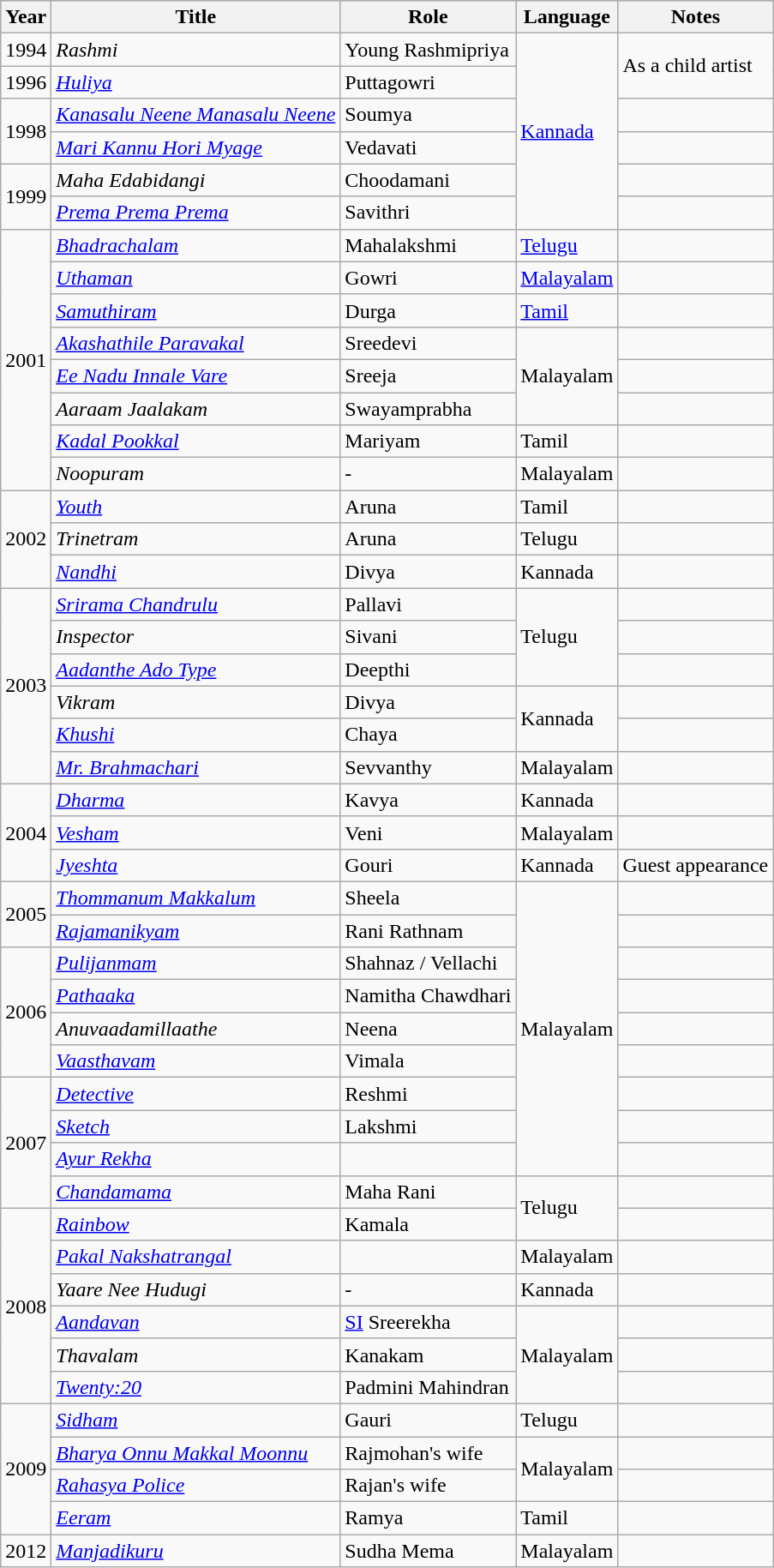<table class="wikitable sortable" border="1">
<tr style="background:#CCC; text-align:center;">
<th>Year</th>
<th>Title</th>
<th>Role</th>
<th>Language</th>
<th>Notes</th>
</tr>
<tr>
<td>1994</td>
<td><em>Rashmi</em></td>
<td>Young Rashmipriya</td>
<td rowspan="6"><a href='#'>Kannada</a></td>
<td rowspan="2">As a child artist</td>
</tr>
<tr>
<td>1996</td>
<td><em><a href='#'>Huliya</a></em></td>
<td>Puttagowri</td>
</tr>
<tr>
<td rowspan="2">1998</td>
<td><em><a href='#'>Kanasalu Neene Manasalu Neene</a></em></td>
<td>Soumya</td>
<td></td>
</tr>
<tr>
<td><em><a href='#'>Mari Kannu Hori Myage</a></em></td>
<td>Vedavati</td>
<td></td>
</tr>
<tr>
<td rowspan="2">1999</td>
<td><em>Maha Edabidangi</em></td>
<td>Choodamani</td>
<td></td>
</tr>
<tr>
<td><em><a href='#'>Prema Prema Prema</a></em></td>
<td>Savithri</td>
<td></td>
</tr>
<tr>
<td rowspan="8">2001</td>
<td><em><a href='#'>Bhadrachalam</a></em></td>
<td>Mahalakshmi</td>
<td><a href='#'>Telugu</a></td>
<td></td>
</tr>
<tr>
<td><em><a href='#'>Uthaman</a></em></td>
<td>Gowri</td>
<td><a href='#'>Malayalam</a></td>
<td></td>
</tr>
<tr>
<td><em><a href='#'>Samuthiram</a></em></td>
<td>Durga</td>
<td><a href='#'>Tamil</a></td>
<td></td>
</tr>
<tr>
<td><em><a href='#'>Akashathile Paravakal</a></em></td>
<td>Sreedevi</td>
<td rowspan="3">Malayalam</td>
<td></td>
</tr>
<tr>
<td><em><a href='#'>Ee Nadu Innale Vare</a></em></td>
<td>Sreeja</td>
<td></td>
</tr>
<tr>
<td><em>Aaraam Jaalakam</em></td>
<td>Swayamprabha</td>
<td></td>
</tr>
<tr>
<td><em><a href='#'>Kadal Pookkal</a></em></td>
<td>Mariyam</td>
<td>Tamil</td>
<td></td>
</tr>
<tr>
<td><em>Noopuram</em></td>
<td>-</td>
<td>Malayalam</td>
<td></td>
</tr>
<tr>
<td rowspan="3">2002</td>
<td><em><a href='#'>Youth</a></em></td>
<td>Aruna</td>
<td>Tamil</td>
<td></td>
</tr>
<tr>
<td><em>Trinetram</em></td>
<td>Aruna</td>
<td>Telugu</td>
<td></td>
</tr>
<tr>
<td><em><a href='#'>Nandhi</a></em></td>
<td>Divya</td>
<td>Kannada</td>
<td></td>
</tr>
<tr>
<td rowspan="6">2003</td>
<td><em><a href='#'>Srirama Chandrulu</a></em></td>
<td>Pallavi</td>
<td rowspan="3">Telugu</td>
<td></td>
</tr>
<tr>
<td><em>Inspector</em></td>
<td>Sivani</td>
<td></td>
</tr>
<tr>
<td><em><a href='#'>Aadanthe Ado Type</a></em></td>
<td>Deepthi</td>
<td></td>
</tr>
<tr>
<td><em>Vikram</em></td>
<td>Divya</td>
<td rowspan="2">Kannada</td>
<td></td>
</tr>
<tr>
<td><em><a href='#'>Khushi</a></em></td>
<td>Chaya</td>
<td></td>
</tr>
<tr>
<td><em><a href='#'>Mr. Brahmachari</a></em></td>
<td>Sevvanthy</td>
<td>Malayalam</td>
<td></td>
</tr>
<tr>
<td rowspan="3">2004</td>
<td><em><a href='#'>Dharma</a></em></td>
<td>Kavya</td>
<td>Kannada</td>
<td></td>
</tr>
<tr>
<td><em><a href='#'>Vesham</a></em></td>
<td>Veni</td>
<td>Malayalam</td>
<td></td>
</tr>
<tr>
<td><em><a href='#'>Jyeshta</a></em></td>
<td>Gouri</td>
<td>Kannada</td>
<td>Guest appearance</td>
</tr>
<tr>
<td rowspan="2">2005</td>
<td><em><a href='#'>Thommanum Makkalum</a></em></td>
<td>Sheela</td>
<td rowspan="9">Malayalam</td>
<td></td>
</tr>
<tr>
<td><em><a href='#'>Rajamanikyam</a></em></td>
<td>Rani Rathnam</td>
<td></td>
</tr>
<tr>
<td rowspan="4">2006</td>
<td><em><a href='#'>Pulijanmam</a></em></td>
<td>Shahnaz / Vellachi</td>
<td></td>
</tr>
<tr>
<td><em><a href='#'>Pathaaka</a></em></td>
<td>Namitha Chawdhari</td>
<td></td>
</tr>
<tr>
<td><em>Anuvaadamillaathe</em></td>
<td>Neena</td>
<td></td>
</tr>
<tr>
<td><em><a href='#'>Vaasthavam</a></em></td>
<td>Vimala</td>
<td></td>
</tr>
<tr>
<td rowspan="4">2007</td>
<td><em><a href='#'>Detective</a></em></td>
<td>Reshmi</td>
<td></td>
</tr>
<tr>
<td><em><a href='#'>Sketch</a></em></td>
<td>Lakshmi</td>
<td></td>
</tr>
<tr>
<td><em><a href='#'>Ayur Rekha</a></em></td>
<td></td>
<td></td>
</tr>
<tr>
<td><em><a href='#'>Chandamama</a></em></td>
<td>Maha Rani</td>
<td rowspan="2">Telugu</td>
<td></td>
</tr>
<tr>
<td rowspan="6">2008</td>
<td><em><a href='#'>Rainbow</a></em></td>
<td>Kamala</td>
<td></td>
</tr>
<tr>
<td><em><a href='#'>Pakal Nakshatrangal</a></em></td>
<td></td>
<td>Malayalam</td>
<td></td>
</tr>
<tr>
<td><em>Yaare Nee Hudugi</em></td>
<td>-</td>
<td>Kannada</td>
<td></td>
</tr>
<tr>
<td><em><a href='#'>Aandavan</a></em></td>
<td><a href='#'>SI</a> Sreerekha</td>
<td rowspan="3">Malayalam</td>
<td></td>
</tr>
<tr>
<td><em>Thavalam</em></td>
<td>Kanakam</td>
<td></td>
</tr>
<tr>
<td><em><a href='#'>Twenty:20</a></em></td>
<td>Padmini Mahindran</td>
<td></td>
</tr>
<tr>
<td rowspan="4">2009</td>
<td><em><a href='#'>Sidham</a></em></td>
<td>Gauri</td>
<td>Telugu</td>
<td></td>
</tr>
<tr>
<td><em><a href='#'>Bharya Onnu Makkal Moonnu</a></em></td>
<td>Rajmohan's wife</td>
<td rowspan="2">Malayalam</td>
<td></td>
</tr>
<tr>
<td><em><a href='#'>Rahasya Police</a></em></td>
<td>Rajan's wife</td>
<td></td>
</tr>
<tr>
<td><em><a href='#'>Eeram</a></em></td>
<td>Ramya</td>
<td>Tamil</td>
<td></td>
</tr>
<tr>
<td>2012</td>
<td><em><a href='#'>Manjadikuru</a></em></td>
<td>Sudha Mema</td>
<td>Malayalam</td>
<td></td>
</tr>
</table>
